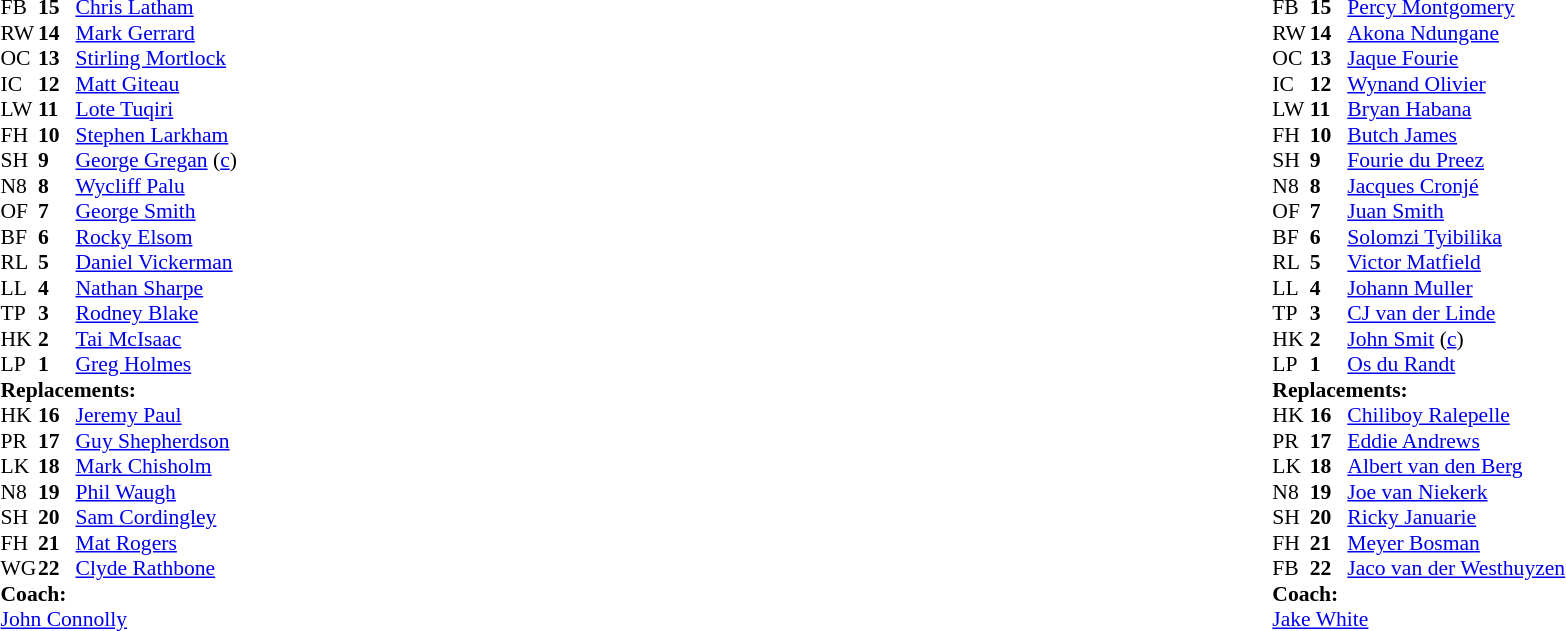<table style="width:100%">
<tr>
<td style="vertical-align:top;width:50%"><br><table style="font-size:90%" cellspacing="0" cellpadding="0">
<tr>
<th width="25"></th>
<th width="25"></th>
</tr>
<tr>
<td>FB</td>
<td><strong>15</strong></td>
<td><a href='#'>Chris Latham</a></td>
</tr>
<tr>
<td>RW</td>
<td><strong>14</strong></td>
<td><a href='#'>Mark Gerrard</a></td>
<td></td>
<td></td>
</tr>
<tr>
<td>OC</td>
<td><strong>13</strong></td>
<td><a href='#'>Stirling Mortlock</a></td>
</tr>
<tr>
<td>IC</td>
<td><strong>12</strong></td>
<td><a href='#'>Matt Giteau</a></td>
</tr>
<tr>
<td>LW</td>
<td><strong>11</strong></td>
<td><a href='#'>Lote Tuqiri</a></td>
</tr>
<tr>
<td>FH</td>
<td><strong>10</strong></td>
<td><a href='#'>Stephen Larkham</a></td>
<td></td>
<td></td>
</tr>
<tr>
<td>SH</td>
<td><strong>9</strong></td>
<td><a href='#'>George Gregan</a> (<a href='#'>c</a>)</td>
<td></td>
<td></td>
</tr>
<tr>
<td>N8</td>
<td><strong>8</strong></td>
<td><a href='#'>Wycliff Palu</a></td>
</tr>
<tr>
<td>OF</td>
<td><strong>7</strong></td>
<td><a href='#'>George Smith</a></td>
<td></td>
<td></td>
</tr>
<tr>
<td>BF</td>
<td><strong>6</strong></td>
<td><a href='#'>Rocky Elsom</a></td>
<td></td>
<td></td>
</tr>
<tr>
<td>RL</td>
<td><strong>5</strong></td>
<td><a href='#'>Daniel Vickerman</a></td>
</tr>
<tr>
<td>LL</td>
<td><strong>4</strong></td>
<td><a href='#'>Nathan Sharpe</a></td>
</tr>
<tr>
<td>TP</td>
<td><strong>3</strong></td>
<td><a href='#'>Rodney Blake</a></td>
</tr>
<tr>
<td>HK</td>
<td><strong>2</strong></td>
<td><a href='#'>Tai McIsaac</a></td>
<td></td>
<td></td>
</tr>
<tr>
<td>LP</td>
<td><strong>1</strong></td>
<td><a href='#'>Greg Holmes</a></td>
</tr>
<tr>
<td colspan="4"><strong>Replacements:</strong></td>
</tr>
<tr>
<td>HK</td>
<td><strong>16</strong></td>
<td><a href='#'>Jeremy Paul</a></td>
<td></td>
<td></td>
</tr>
<tr>
<td>PR</td>
<td><strong>17</strong></td>
<td><a href='#'>Guy Shepherdson</a></td>
</tr>
<tr>
<td>LK</td>
<td><strong>18</strong></td>
<td><a href='#'>Mark Chisholm</a></td>
<td></td>
<td></td>
</tr>
<tr>
<td>N8</td>
<td><strong>19</strong></td>
<td><a href='#'>Phil Waugh</a></td>
<td></td>
<td></td>
</tr>
<tr>
<td>SH</td>
<td><strong>20</strong></td>
<td><a href='#'>Sam Cordingley</a></td>
<td></td>
<td></td>
</tr>
<tr>
<td>FH</td>
<td><strong>21</strong></td>
<td><a href='#'>Mat Rogers</a></td>
<td></td>
<td></td>
</tr>
<tr>
<td>WG</td>
<td><strong>22</strong></td>
<td><a href='#'>Clyde Rathbone</a></td>
<td></td>
<td></td>
</tr>
<tr>
<td colspan="4"><strong>Coach:</strong></td>
</tr>
<tr>
<td colspan="4"><a href='#'>John Connolly</a></td>
</tr>
</table>
</td>
<td style="vertical-align:top"></td>
<td style="vertical-align:top;width:50%"><br><table cellspacing="0" cellpadding="0" style="font-size:90%;margin:auto">
<tr>
<th width="25"></th>
<th width="25"></th>
</tr>
<tr>
<td>FB</td>
<td><strong>15</strong></td>
<td><a href='#'>Percy Montgomery</a></td>
</tr>
<tr>
<td>RW</td>
<td><strong>14</strong></td>
<td><a href='#'>Akona Ndungane</a></td>
</tr>
<tr>
<td>OC</td>
<td><strong>13</strong></td>
<td><a href='#'>Jaque Fourie</a></td>
</tr>
<tr>
<td>IC</td>
<td><strong>12</strong></td>
<td><a href='#'>Wynand Olivier</a></td>
</tr>
<tr>
<td>LW</td>
<td><strong>11</strong></td>
<td><a href='#'>Bryan Habana</a></td>
</tr>
<tr>
<td>FH</td>
<td><strong>10</strong></td>
<td><a href='#'>Butch James</a></td>
</tr>
<tr>
<td>SH</td>
<td><strong>9</strong></td>
<td><a href='#'>Fourie du Preez</a></td>
</tr>
<tr>
<td>N8</td>
<td><strong>8</strong></td>
<td><a href='#'>Jacques Cronjé</a></td>
</tr>
<tr>
<td>OF</td>
<td><strong>7</strong></td>
<td><a href='#'>Juan Smith</a></td>
</tr>
<tr>
<td>BF</td>
<td><strong>6</strong></td>
<td><a href='#'>Solomzi Tyibilika</a></td>
<td></td>
<td></td>
</tr>
<tr>
<td>RL</td>
<td><strong>5</strong></td>
<td><a href='#'>Victor Matfield</a></td>
</tr>
<tr>
<td>LL</td>
<td><strong>4</strong></td>
<td><a href='#'>Johann Muller</a></td>
<td></td>
<td></td>
</tr>
<tr>
<td>TP</td>
<td><strong>3</strong></td>
<td><a href='#'>CJ van der Linde</a></td>
</tr>
<tr>
<td>HK</td>
<td><strong>2</strong></td>
<td><a href='#'>John Smit</a> (<a href='#'>c</a>)</td>
</tr>
<tr>
<td>LP</td>
<td><strong>1</strong></td>
<td><a href='#'>Os du Randt</a></td>
</tr>
<tr>
<td colspan="4"><strong>Replacements:</strong></td>
</tr>
<tr>
<td>HK</td>
<td><strong>16</strong></td>
<td><a href='#'>Chiliboy Ralepelle</a></td>
</tr>
<tr>
<td>PR</td>
<td><strong>17</strong></td>
<td><a href='#'>Eddie Andrews</a></td>
</tr>
<tr>
<td>LK</td>
<td><strong>18</strong></td>
<td><a href='#'>Albert van den Berg</a></td>
<td></td>
<td></td>
</tr>
<tr>
<td>N8</td>
<td><strong>19</strong></td>
<td><a href='#'>Joe van Niekerk</a></td>
<td></td>
<td></td>
</tr>
<tr>
<td>SH</td>
<td><strong>20</strong></td>
<td><a href='#'>Ricky Januarie</a></td>
</tr>
<tr>
<td>FH</td>
<td><strong>21</strong></td>
<td><a href='#'>Meyer Bosman</a></td>
</tr>
<tr>
<td>FB</td>
<td><strong>22</strong></td>
<td><a href='#'>Jaco van der Westhuyzen</a></td>
</tr>
<tr>
<td colspan="4"><strong>Coach:</strong></td>
</tr>
<tr>
<td colspan="4"><a href='#'>Jake White</a></td>
</tr>
</table>
</td>
</tr>
</table>
